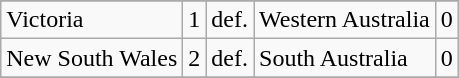<table class="wikitable">
<tr>
</tr>
<tr>
<td>Victoria</td>
<td>1</td>
<td>def.</td>
<td>Western Australia</td>
<td>0</td>
</tr>
<tr>
<td>New South Wales</td>
<td>2</td>
<td>def.</td>
<td>South Australia</td>
<td>0</td>
</tr>
<tr>
</tr>
</table>
